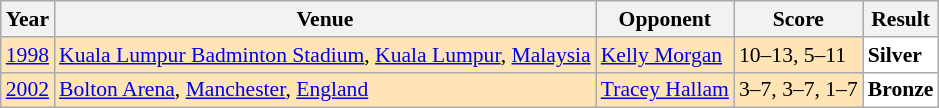<table class="sortable wikitable" style="font-size: 90%;">
<tr>
<th>Year</th>
<th>Venue</th>
<th>Opponent</th>
<th>Score</th>
<th>Result</th>
</tr>
<tr style="background:#FFE4B5">
<td align="center"><a href='#'>1998</a></td>
<td align="left"><a href='#'>Kuala Lumpur Badminton Stadium</a>, <a href='#'>Kuala Lumpur</a>, <a href='#'>Malaysia</a></td>
<td align="left"> <a href='#'>Kelly Morgan</a></td>
<td align="left">10–13, 5–11</td>
<td style="text-align:left; background:white"> <strong>Silver</strong></td>
</tr>
<tr style="background:#FFE4B5">
<td align="center"><a href='#'>2002</a></td>
<td align="left"><a href='#'>Bolton Arena</a>, <a href='#'>Manchester</a>, <a href='#'>England</a></td>
<td align="left"> <a href='#'>Tracey Hallam</a></td>
<td align="left">3–7, 3–7, 1–7</td>
<td style="text-align:left; background:white"> <strong>Bronze</strong></td>
</tr>
</table>
